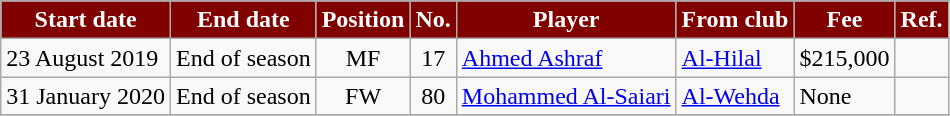<table class="wikitable sortable">
<tr>
<th style="background:maroon; color:white;"><strong>Start date</strong></th>
<th style="background:maroon; color:white;"><strong>End date</strong></th>
<th style="background:maroon; color:white;"><strong>Position</strong></th>
<th style="background:maroon; color:white;"><strong>No.</strong></th>
<th style="background:maroon; color:white;"><strong>Player</strong></th>
<th style="background:maroon; color:white;"><strong>From club</strong></th>
<th style="background:maroon; color:white;"><strong>Fee</strong></th>
<th style="background:maroon; color:white;"><strong>Ref.</strong></th>
</tr>
<tr>
<td>23 August 2019</td>
<td>End of season</td>
<td style="text-align:center;">MF</td>
<td style="text-align:center;">17</td>
<td style="text-align:left;"> <a href='#'>Ahmed Ashraf</a></td>
<td style="text-align:left;"> <a href='#'>Al-Hilal</a></td>
<td>$215,000</td>
<td></td>
</tr>
<tr>
<td>31 January 2020</td>
<td>End of season</td>
<td style="text-align:center;">FW</td>
<td style="text-align:center;">80</td>
<td style="text-align:left;"> <a href='#'>Mohammed Al-Saiari</a></td>
<td style="text-align:left;"> <a href='#'>Al-Wehda</a></td>
<td>None</td>
<td></td>
</tr>
<tr>
</tr>
</table>
